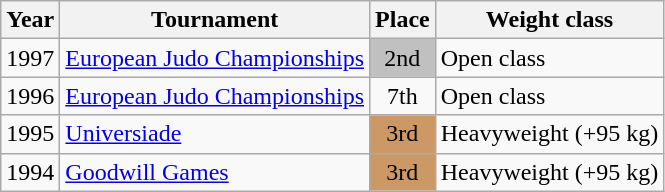<table class=wikitable>
<tr>
<th>Year</th>
<th>Tournament</th>
<th>Place</th>
<th>Weight class</th>
</tr>
<tr>
<td>1997</td>
<td><a href='#'>European Judo Championships</a></td>
<td bgcolor="silver" align="center">2nd</td>
<td>Open class</td>
</tr>
<tr>
<td>1996</td>
<td><a href='#'>European Judo Championships</a></td>
<td align="center">7th</td>
<td>Open class</td>
</tr>
<tr>
<td>1995</td>
<td><a href='#'>Universiade</a></td>
<td bgcolor="cc9966" align="center">3rd</td>
<td>Heavyweight (+95 kg)</td>
</tr>
<tr>
<td>1994</td>
<td><a href='#'>Goodwill Games</a></td>
<td bgcolor="cc9966" align="center">3rd</td>
<td>Heavyweight (+95 kg)</td>
</tr>
</table>
